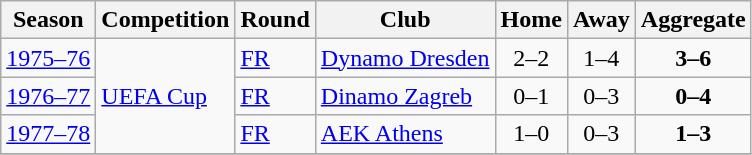<table class="wikitable">
<tr>
<th>Season</th>
<th>Competition</th>
<th>Round</th>
<th>Club</th>
<th>Home</th>
<th>Away</th>
<th>Aggregate</th>
</tr>
<tr>
<td style="background-color:"><a href='#'>1975–76</a></td>
<td rowspan="3"><a href='#'>UEFA Cup</a></td>
<td style="background-color:"><a href='#'>FR</a></td>
<td style="background-color:"> <a href='#'>Dynamo Dresden</a></td>
<td style="background-color:" align="center">2–2</td>
<td style="background-color:" align="center">1–4</td>
<td style="background-color:" align="center"><strong>3–6</strong></td>
</tr>
<tr>
<td style="background-color:"><a href='#'>1976–77</a></td>
<td style="background-color:"><a href='#'>FR</a></td>
<td style="background-color:"> <a href='#'>Dinamo Zagreb</a></td>
<td style="background-color:" align="center">0–1</td>
<td style="background-color:" align="center">0–3</td>
<td style="background-color:" align="center"><strong>0–4</strong></td>
</tr>
<tr>
<td style="background-color:"><a href='#'>1977–78</a></td>
<td style="background-color:"><a href='#'>FR</a></td>
<td style="background-color:"> <a href='#'>AEK Athens</a></td>
<td style="background-color:" align="center">1–0</td>
<td style="background-color:" align="center">0–3</td>
<td style="background-color:" align="center"><strong>1–3</strong></td>
</tr>
<tr>
</tr>
</table>
